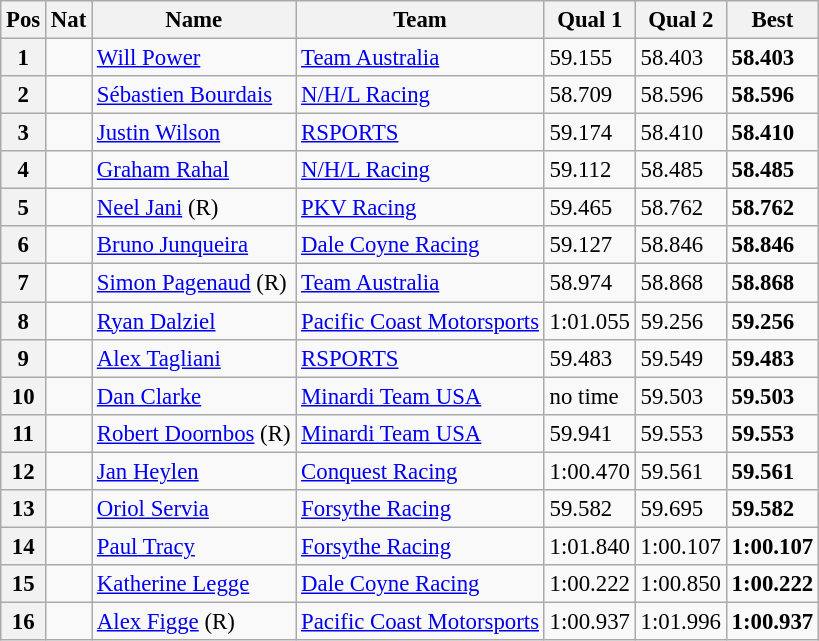<table class="wikitable" style="font-size: 95%;">
<tr>
<th>Pos</th>
<th>Nat</th>
<th>Name</th>
<th>Team</th>
<th>Qual 1</th>
<th>Qual 2</th>
<th>Best</th>
</tr>
<tr>
<th>1</th>
<td></td>
<td><a href='#'>Will Power</a></td>
<td><a href='#'>Team Australia</a></td>
<td>59.155</td>
<td>58.403</td>
<td><strong>58.403</strong></td>
</tr>
<tr>
<th>2</th>
<td></td>
<td><a href='#'>Sébastien Bourdais</a></td>
<td><a href='#'>N/H/L Racing</a></td>
<td>58.709</td>
<td>58.596</td>
<td><strong>58.596</strong></td>
</tr>
<tr>
<th>3</th>
<td></td>
<td><a href='#'>Justin Wilson</a></td>
<td><a href='#'>RSPORTS</a></td>
<td>59.174</td>
<td>58.410</td>
<td><strong>58.410</strong></td>
</tr>
<tr>
<th>4</th>
<td></td>
<td><a href='#'>Graham Rahal</a></td>
<td><a href='#'>N/H/L Racing</a></td>
<td>59.112</td>
<td>58.485</td>
<td><strong>58.485</strong></td>
</tr>
<tr>
<th>5</th>
<td></td>
<td><a href='#'>Neel Jani</a> (R)</td>
<td><a href='#'>PKV Racing</a></td>
<td>59.465</td>
<td>58.762</td>
<td><strong>58.762</strong></td>
</tr>
<tr>
<th>6</th>
<td></td>
<td><a href='#'>Bruno Junqueira</a></td>
<td><a href='#'>Dale Coyne Racing</a></td>
<td>59.127</td>
<td>58.846</td>
<td><strong>58.846</strong></td>
</tr>
<tr>
<th>7</th>
<td></td>
<td><a href='#'>Simon Pagenaud</a> (R)</td>
<td><a href='#'>Team Australia</a></td>
<td>58.974</td>
<td>58.868</td>
<td><strong>58.868</strong></td>
</tr>
<tr>
<th>8</th>
<td></td>
<td><a href='#'>Ryan Dalziel</a></td>
<td><a href='#'>Pacific Coast Motorsports</a></td>
<td>1:01.055</td>
<td>59.256</td>
<td><strong>59.256</strong></td>
</tr>
<tr>
<th>9</th>
<td></td>
<td><a href='#'>Alex Tagliani</a></td>
<td><a href='#'>RSPORTS</a></td>
<td>59.483</td>
<td>59.549</td>
<td><strong>59.483</strong></td>
</tr>
<tr>
<th>10</th>
<td></td>
<td><a href='#'>Dan Clarke</a></td>
<td><a href='#'>Minardi Team USA</a></td>
<td>no time</td>
<td>59.503</td>
<td><strong>59.503</strong></td>
</tr>
<tr>
<th>11</th>
<td></td>
<td><a href='#'>Robert Doornbos</a> (R)</td>
<td><a href='#'>Minardi Team USA</a></td>
<td>59.941</td>
<td>59.553</td>
<td><strong>59.553</strong></td>
</tr>
<tr>
<th>12</th>
<td></td>
<td><a href='#'>Jan Heylen</a></td>
<td><a href='#'>Conquest Racing</a></td>
<td>1:00.470</td>
<td>59.561</td>
<td><strong>59.561</strong></td>
</tr>
<tr>
<th>13</th>
<td></td>
<td><a href='#'>Oriol Servia</a></td>
<td><a href='#'>Forsythe Racing</a></td>
<td>59.582</td>
<td>59.695</td>
<td><strong>59.582</strong></td>
</tr>
<tr>
<th>14</th>
<td></td>
<td><a href='#'>Paul Tracy</a></td>
<td><a href='#'>Forsythe Racing</a></td>
<td>1:01.840</td>
<td>1:00.107</td>
<td><strong>1:00.107</strong></td>
</tr>
<tr>
<th>15</th>
<td></td>
<td><a href='#'>Katherine Legge</a></td>
<td><a href='#'>Dale Coyne Racing</a></td>
<td>1:00.222</td>
<td>1:00.850</td>
<td><strong>1:00.222</strong></td>
</tr>
<tr>
<th>16</th>
<td></td>
<td><a href='#'>Alex Figge</a> (R)</td>
<td><a href='#'>Pacific Coast Motorsports</a></td>
<td>1:00.937</td>
<td>1:01.996</td>
<td><strong>1:00.937</strong></td>
</tr>
</table>
